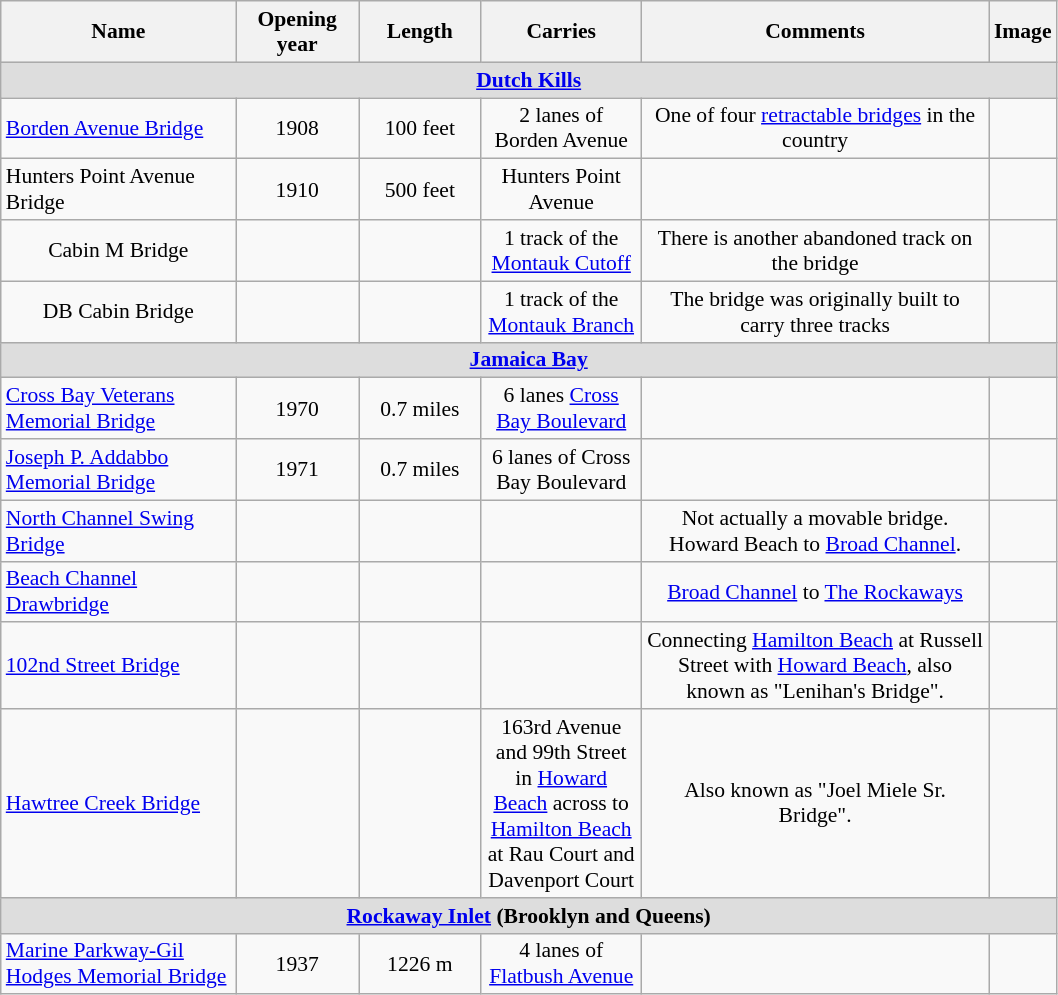<table class="wikitable" style="font-size: 90%; text-align:center;">
<tr>
<th width="150px">Name</th>
<th width="75px">Opening year</th>
<th width="75px">Length</th>
<th width="100px">Carries</th>
<th width="225px">Comments</th>
<th>Image</th>
</tr>
<tr>
<td colspan="6" style=" font-weight: bold; background:#DDDDDD;"><a href='#'>Dutch Kills</a></td>
</tr>
<tr>
<td style="text-align:left;"><a href='#'>Borden Avenue Bridge</a></td>
<td>1908</td>
<td>100 feet</td>
<td>2 lanes of Borden Avenue</td>
<td>One of four <a href='#'>retractable bridges</a> in the country</td>
<td></td>
</tr>
<tr>
<td style="text-align:left;">Hunters Point Avenue Bridge</td>
<td>1910</td>
<td>500 feet</td>
<td>Hunters Point Avenue</td>
<td></td>
<td></td>
</tr>
<tr>
<td>Cabin M Bridge</td>
<td></td>
<td></td>
<td>1 track of the <a href='#'>Montauk Cutoff</a></td>
<td>There is another abandoned track on the bridge</td>
<td></td>
</tr>
<tr>
<td>DB Cabin Bridge</td>
<td></td>
<td></td>
<td>1 track of the <a href='#'>Montauk Branch</a></td>
<td>The bridge was originally built to carry three tracks</td>
<td></td>
</tr>
<tr>
<td colspan="6" style=" font-weight: bold; background:#DDDDDD;"><a href='#'>Jamaica Bay</a></td>
</tr>
<tr>
<td style="text-align:left;"><a href='#'>Cross Bay Veterans Memorial Bridge</a></td>
<td>1970</td>
<td>0.7 miles</td>
<td>6 lanes <a href='#'>Cross Bay Boulevard</a></td>
<td></td>
<td></td>
</tr>
<tr>
<td style="text-align:left;"><a href='#'>Joseph P. Addabbo Memorial Bridge</a></td>
<td>1971</td>
<td>0.7 miles</td>
<td>6 lanes of Cross Bay Boulevard</td>
<td></td>
<td></td>
</tr>
<tr>
<td style="text-align:left;"><a href='#'>North Channel Swing Bridge</a></td>
<td></td>
<td></td>
<td></td>
<td>Not actually a movable bridge.<br>Howard Beach to <a href='#'>Broad Channel</a>.</td>
<td></td>
</tr>
<tr>
<td style="text-align:left;"><a href='#'>Beach Channel Drawbridge</a></td>
<td></td>
<td></td>
<td></td>
<td><a href='#'>Broad Channel</a> to <a href='#'>The Rockaways</a></td>
<td></td>
</tr>
<tr>
<td style="text-align:left;"><a href='#'>102nd Street Bridge</a></td>
<td></td>
<td></td>
<td></td>
<td>Connecting <a href='#'>Hamilton Beach</a> at Russell Street with <a href='#'>Howard Beach</a>, also known as "Lenihan's Bridge".</td>
<td></td>
</tr>
<tr>
<td style="text-align:left;"><a href='#'>Hawtree Creek Bridge</a></td>
<td></td>
<td></td>
<td>163rd Avenue and 99th Street in <a href='#'>Howard Beach</a> across to <a href='#'>Hamilton Beach</a> at Rau Court and Davenport Court</td>
<td>Also known as "Joel Miele Sr. Bridge".</td>
<td></td>
</tr>
<tr>
<td colspan="6" style=" font-weight: bold; background:#DDDDDD;"><a href='#'>Rockaway Inlet</a> (Brooklyn and Queens)</td>
</tr>
<tr>
<td style="text-align:left;"><a href='#'>Marine Parkway-Gil Hodges Memorial Bridge</a></td>
<td>1937</td>
<td>1226 m</td>
<td>4 lanes of <a href='#'>Flatbush Avenue</a></td>
<td></td>
<td></td>
</tr>
</table>
